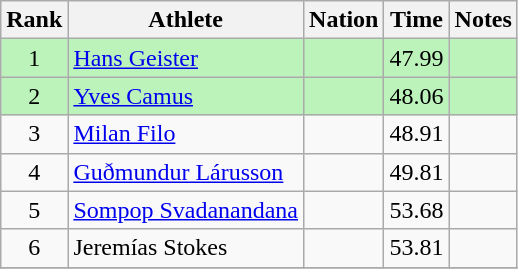<table class="wikitable sortable" style="text-align:center">
<tr>
<th>Rank</th>
<th>Athlete</th>
<th>Nation</th>
<th>Time</th>
<th>Notes</th>
</tr>
<tr bgcolor=bbf3bb>
<td>1</td>
<td align=left><a href='#'>Hans Geister</a></td>
<td align=left></td>
<td>47.99</td>
<td></td>
</tr>
<tr bgcolor=bbf3bb>
<td>2</td>
<td align=left><a href='#'>Yves Camus</a></td>
<td align=left></td>
<td>48.06</td>
<td></td>
</tr>
<tr>
<td>3</td>
<td align=left><a href='#'>Milan Filo</a></td>
<td align=left></td>
<td>48.91</td>
<td></td>
</tr>
<tr>
<td>4</td>
<td align=left><a href='#'>Guðmundur Lárusson</a></td>
<td align=left></td>
<td>49.81</td>
<td></td>
</tr>
<tr>
<td>5</td>
<td align=left><a href='#'>Sompop Svadanandana</a></td>
<td align=left></td>
<td>53.68</td>
<td></td>
</tr>
<tr>
<td>6</td>
<td align=left>Jeremías Stokes</td>
<td align=left></td>
<td>53.81</td>
<td></td>
</tr>
<tr>
</tr>
</table>
